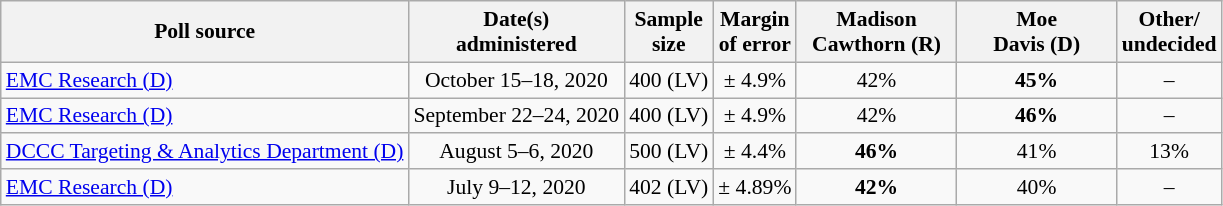<table class="wikitable" style="font-size:90%;text-align:center;">
<tr>
<th>Poll source</th>
<th>Date(s)<br>administered</th>
<th>Sample<br>size</th>
<th>Margin<br>of error</th>
<th style="width:100px;">Madison<br>Cawthorn (R)</th>
<th style="width:100px;">Moe<br>Davis (D)</th>
<th>Other/<br>undecided</th>
</tr>
<tr>
<td style="text-align:left;"><a href='#'>EMC Research (D)</a></td>
<td>October 15–18, 2020</td>
<td>400 (LV)</td>
<td>± 4.9%</td>
<td>42%</td>
<td><strong>45%</strong></td>
<td>–</td>
</tr>
<tr>
<td style="text-align:left;"><a href='#'>EMC Research (D)</a></td>
<td>September 22–24, 2020</td>
<td>400 (LV)</td>
<td>± 4.9%</td>
<td>42%</td>
<td><strong>46%</strong></td>
<td>–</td>
</tr>
<tr>
<td style="text-align:left;"><a href='#'>DCCC Targeting & Analytics Department (D)</a></td>
<td>August 5–6, 2020</td>
<td>500 (LV)</td>
<td>± 4.4%</td>
<td><strong>46%</strong></td>
<td>41%</td>
<td>13%</td>
</tr>
<tr>
<td style="text-align:left;"><a href='#'>EMC Research (D)</a></td>
<td>July 9–12, 2020</td>
<td>402 (LV)</td>
<td>± 4.89%</td>
<td><strong>42%</strong></td>
<td>40%</td>
<td>–</td>
</tr>
</table>
